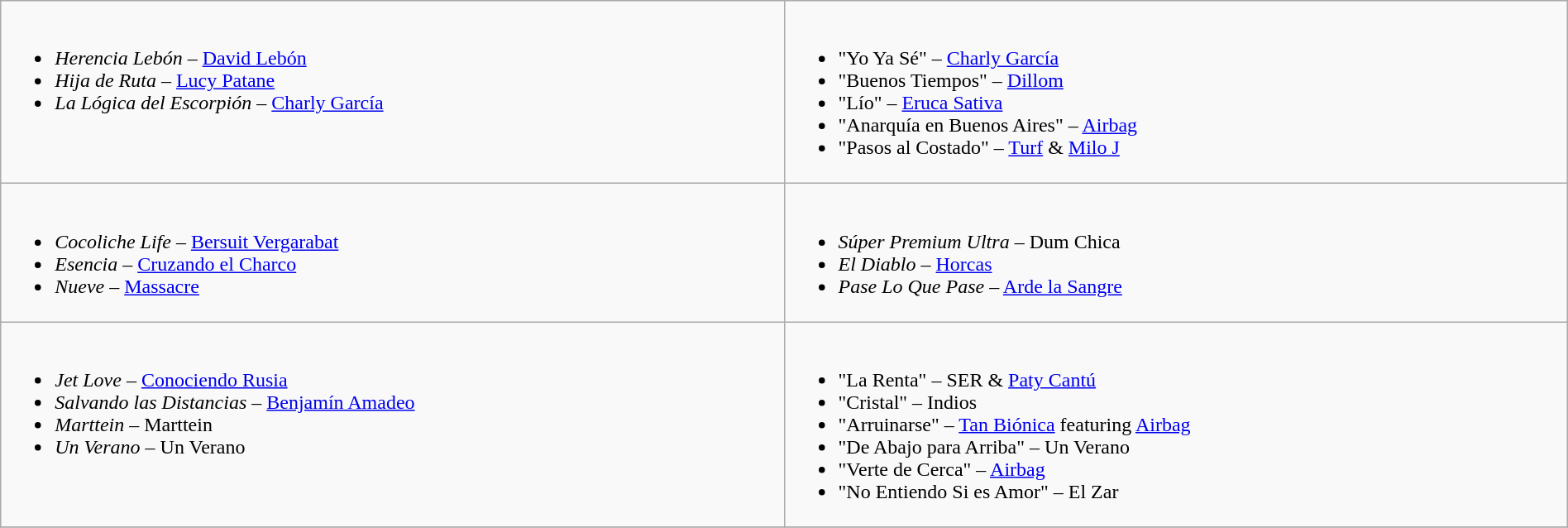<table class="wikitable" width="100%">
<tr>
<td style="vertical-align:top;" width="50%"><br><ul><li><em>Herencia Lebón</em> – <a href='#'>David Lebón</a></li><li><em>Hija de Ruta</em> – <a href='#'>Lucy Patane</a></li><li><em>La Lógica del Escorpión</em> – <a href='#'>Charly García</a></li></ul></td>
<td style="vertical-align:top;" width="50%"><br><ul><li>"Yo Ya Sé" – <a href='#'>Charly García</a></li><li>"Buenos Tiempos" – <a href='#'>Dillom</a></li><li>"Lío" – <a href='#'>Eruca Sativa</a></li><li>"Anarquía en Buenos Aires" – <a href='#'>Airbag</a></li><li>"Pasos al Costado" – <a href='#'>Turf</a> & <a href='#'>Milo J</a></li></ul></td>
</tr>
<tr>
<td style="vertical-align:top;" width="50%"><br><ul><li><em>Cocoliche Life</em> – <a href='#'>Bersuit Vergarabat</a></li><li><em>Esencia</em> – <a href='#'>Cruzando el Charco</a></li><li><em>Nueve</em> – <a href='#'>Massacre</a></li></ul></td>
<td style="vertical-align:top;" width="50%"><br><ul><li><em>Súper Premium Ultra</em> – Dum Chica</li><li><em>El Diablo</em> – <a href='#'>Horcas</a></li><li><em>Pase Lo Que Pase</em> – <a href='#'>Arde la Sangre</a></li></ul></td>
</tr>
<tr>
<td style="vertical-align:top;" width="50%"><br><ul><li><em>Jet Love</em> – <a href='#'>Conociendo Rusia</a></li><li><em>Salvando las Distancias</em> – <a href='#'>Benjamín Amadeo</a></li><li><em>Marttein</em> – Marttein</li><li><em>Un Verano</em> – Un Verano</li></ul></td>
<td style="vertical-align:top;" width="50%"><br><ul><li>"La Renta" – SER & <a href='#'>Paty Cantú</a></li><li>"Cristal" – Indios</li><li>"Arruinarse" – <a href='#'>Tan Biónica</a> featuring <a href='#'>Airbag</a></li><li>"De Abajo para Arriba" – Un Verano</li><li>"Verte de Cerca" – <a href='#'>Airbag</a></li><li>"No Entiendo Si es Amor" – El Zar</li></ul></td>
</tr>
<tr>
</tr>
</table>
